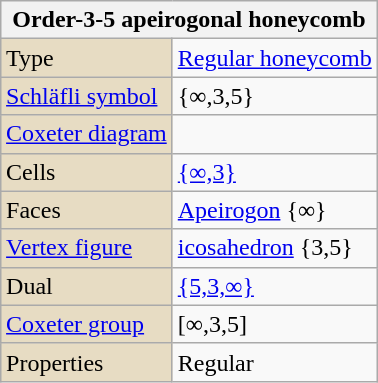<table class="wikitable" align="right" style="margin-left:10px">
<tr>
<th bgcolor=#e7dcc3 colspan=2>Order-3-5  apeirogonal honeycomb</th>
</tr>
<tr>
<td bgcolor=#e7dcc3>Type</td>
<td><a href='#'>Regular honeycomb</a></td>
</tr>
<tr>
<td bgcolor=#e7dcc3><a href='#'>Schläfli symbol</a></td>
<td>{∞,3,5}</td>
</tr>
<tr>
<td bgcolor=#e7dcc3><a href='#'>Coxeter diagram</a></td>
<td></td>
</tr>
<tr>
<td bgcolor=#e7dcc3>Cells</td>
<td><a href='#'>{∞,3}</a> </td>
</tr>
<tr>
<td bgcolor=#e7dcc3>Faces</td>
<td><a href='#'>Apeirogon</a> {∞}</td>
</tr>
<tr>
<td bgcolor=#e7dcc3><a href='#'>Vertex figure</a></td>
<td><a href='#'>icosahedron</a> {3,5}</td>
</tr>
<tr>
<td bgcolor=#e7dcc3>Dual</td>
<td><a href='#'>{5,3,∞}</a></td>
</tr>
<tr>
<td bgcolor=#e7dcc3><a href='#'>Coxeter group</a></td>
<td>[∞,3,5]</td>
</tr>
<tr>
<td bgcolor=#e7dcc3>Properties</td>
<td>Regular</td>
</tr>
</table>
